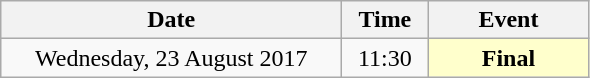<table class = "wikitable" style="text-align:center;">
<tr>
<th width="220">Date</th>
<th width="50">Time</th>
<th width="100">Event</th>
</tr>
<tr>
<td>Wednesday, 23 August 2017</td>
<td>11:30</td>
<td bgcolor="ffffcc"><strong>Final</strong></td>
</tr>
</table>
